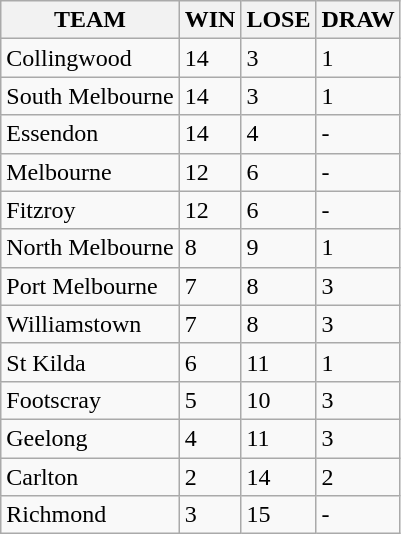<table class="wikitable">
<tr>
<th>TEAM</th>
<th>WIN</th>
<th>LOSE</th>
<th>DRAW</th>
</tr>
<tr>
<td>Collingwood</td>
<td>14</td>
<td>3</td>
<td>1</td>
</tr>
<tr>
<td>South Melbourne</td>
<td>14</td>
<td>3</td>
<td>1</td>
</tr>
<tr>
<td>Essendon</td>
<td>14</td>
<td>4</td>
<td>-</td>
</tr>
<tr>
<td>Melbourne</td>
<td>12</td>
<td>6</td>
<td>-</td>
</tr>
<tr>
<td>Fitzroy</td>
<td>12</td>
<td>6</td>
<td>-</td>
</tr>
<tr>
<td>North Melbourne</td>
<td>8</td>
<td>9</td>
<td>1</td>
</tr>
<tr>
<td>Port Melbourne</td>
<td>7</td>
<td>8</td>
<td>3</td>
</tr>
<tr>
<td>Williamstown</td>
<td>7</td>
<td>8</td>
<td>3</td>
</tr>
<tr>
<td>St Kilda</td>
<td>6</td>
<td>11</td>
<td>1</td>
</tr>
<tr>
<td>Footscray</td>
<td>5</td>
<td>10</td>
<td>3</td>
</tr>
<tr>
<td>Geelong</td>
<td>4</td>
<td>11</td>
<td>3</td>
</tr>
<tr>
<td>Carlton</td>
<td>2</td>
<td>14</td>
<td>2</td>
</tr>
<tr>
<td>Richmond</td>
<td>3</td>
<td>15</td>
<td>-</td>
</tr>
</table>
